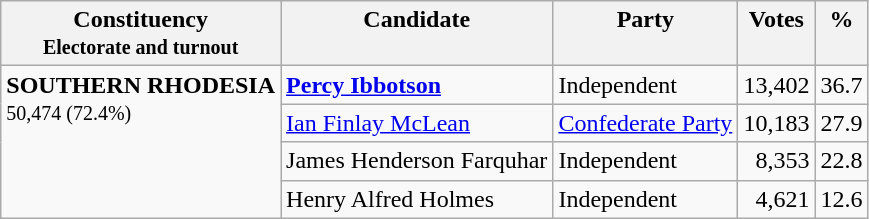<table class="wikitable">
<tr>
<th align="left">Constituency<br><small>Electorate and turnout</small></th>
<th align="center" valign="top">Candidate</th>
<th align="center" valign="top">Party</th>
<th align="center" valign="top">Votes</th>
<th align="center" valign="top">%</th>
</tr>
<tr>
<td valign="top" rowspan=4><strong>SOUTHERN RHODESIA</strong><br><small>50,474 (72.4%)</small></td>
<td align="left"><strong><a href='#'>Percy Ibbotson</a></strong></td>
<td align="left">Independent</td>
<td align="right">13,402</td>
<td align="right">36.7</td>
</tr>
<tr>
<td align="left"><a href='#'>Ian Finlay McLean</a></td>
<td align="left"><a href='#'>Confederate Party</a></td>
<td align="right">10,183</td>
<td align="right">27.9</td>
</tr>
<tr>
<td align="left">James Henderson Farquhar</td>
<td align="left">Independent</td>
<td align="right">8,353</td>
<td align="right">22.8</td>
</tr>
<tr>
<td align="left">Henry Alfred Holmes</td>
<td align="left">Independent</td>
<td align="right">4,621</td>
<td align="right">12.6</td>
</tr>
</table>
